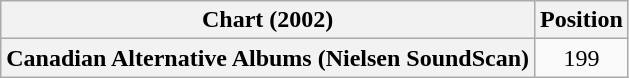<table class="wikitable plainrowheaders">
<tr>
<th scope="col">Chart (2002)</th>
<th scope="col">Position</th>
</tr>
<tr>
<th scope="row">Canadian Alternative Albums (Nielsen SoundScan)</th>
<td align=center>199</td>
</tr>
</table>
